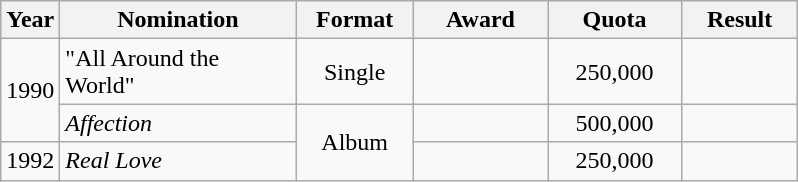<table class="wikitable" style="text-align:center;">
<tr>
<th width="30">Year</th>
<th width="150">Nomination</th>
<th width="71">Format</th>
<th width="82">Award</th>
<th width="82">Quota</th>
<th width="70">Result</th>
</tr>
<tr>
<td rowspan="2">1990</td>
<td align="left">"All Around the World"</td>
<td>Single</td>
<td></td>
<td>250,000</td>
<td></td>
</tr>
<tr>
<td align="left"><em>Affection</em></td>
<td rowspan="2">Album</td>
<td></td>
<td>500,000</td>
<td></td>
</tr>
<tr>
<td>1992</td>
<td align="left"><em>Real Love</em></td>
<td></td>
<td>250,000</td>
<td></td>
</tr>
</table>
